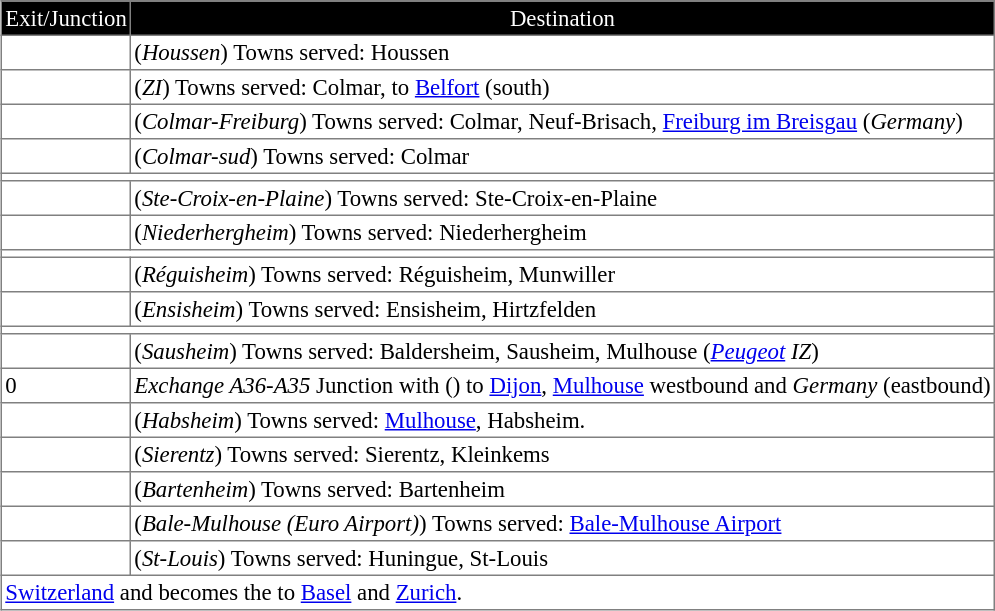<table border=1 cellpadding=2 style="margin-left:1em; margin-bottom: 1em; color: black; border-collapse: collapse; font-size: 95%;">
<tr align="center" bgcolor="000000" style="color: white">
<td>Exit/Junction</td>
<td>Destination</td>
</tr>
<tr>
<td></td>
<td>(<em>Houssen</em>) Towns served: Houssen</td>
</tr>
<tr>
<td></td>
<td>(<em>ZI</em>) Towns served: Colmar, <strong><em></em></strong> to <a href='#'>Belfort</a> (south)</td>
</tr>
<tr>
<td></td>
<td>(<em>Colmar-Freiburg</em>) Towns served: Colmar, Neuf-Brisach, <a href='#'>Freiburg im Breisgau</a> (<em>Germany</em>)</td>
</tr>
<tr>
<td></td>
<td>(<em>Colmar-sud</em>) Towns served: Colmar</td>
</tr>
<tr>
<td colspan="2"></td>
</tr>
<tr>
<td></td>
<td>(<em>Ste-Croix-en-Plaine</em>) Towns served: Ste-Croix-en-Plaine</td>
</tr>
<tr>
<td></td>
<td>(<em>Niederhergheim</em>) Towns served: Niederhergheim</td>
</tr>
<tr>
<td colspan="2"></td>
</tr>
<tr>
<td></td>
<td>(<em>Réguisheim</em>) Towns served: Réguisheim, Munwiller</td>
</tr>
<tr>
<td></td>
<td>(<em>Ensisheim</em>) Towns served: Ensisheim, Hirtzfelden</td>
</tr>
<tr>
<td colspan="2"></td>
</tr>
<tr>
<td></td>
<td>(<em>Sausheim</em>) Towns served: Baldersheim, Sausheim, Mulhouse (<em><a href='#'>Peugeot</a> IZ</em>)</td>
</tr>
<tr>
<td> 0</td>
<td><em>Exchange A36-A35</em> Junction with <strong><em></em></strong> (<strong><em></em></strong>) to <a href='#'>Dijon</a>, <a href='#'>Mulhouse</a> westbound and <em>Germany</em> (eastbound)</td>
</tr>
<tr>
<td></td>
<td>(<em>Habsheim</em>) Towns served: <a href='#'>Mulhouse</a>, Habsheim.</td>
</tr>
<tr>
<td></td>
<td>(<em>Sierentz</em>) Towns served: Sierentz, Kleinkems</td>
</tr>
<tr>
<td></td>
<td>(<em>Bartenheim</em>) Towns served: Bartenheim</td>
</tr>
<tr>
<td></td>
<td>(<em>Bale-Mulhouse (Euro Airport)</em>) Towns served: <a href='#'>Bale-Mulhouse Airport</a></td>
</tr>
<tr>
<td></td>
<td>(<em>St-Louis</em>) Towns served: Huningue, St-Louis</td>
</tr>
<tr>
<td colspan="2"> <a href='#'>Switzerland</a> and becomes the <strong><em></em></strong> to <a href='#'>Basel</a> and <a href='#'>Zurich</a>.</td>
</tr>
</table>
